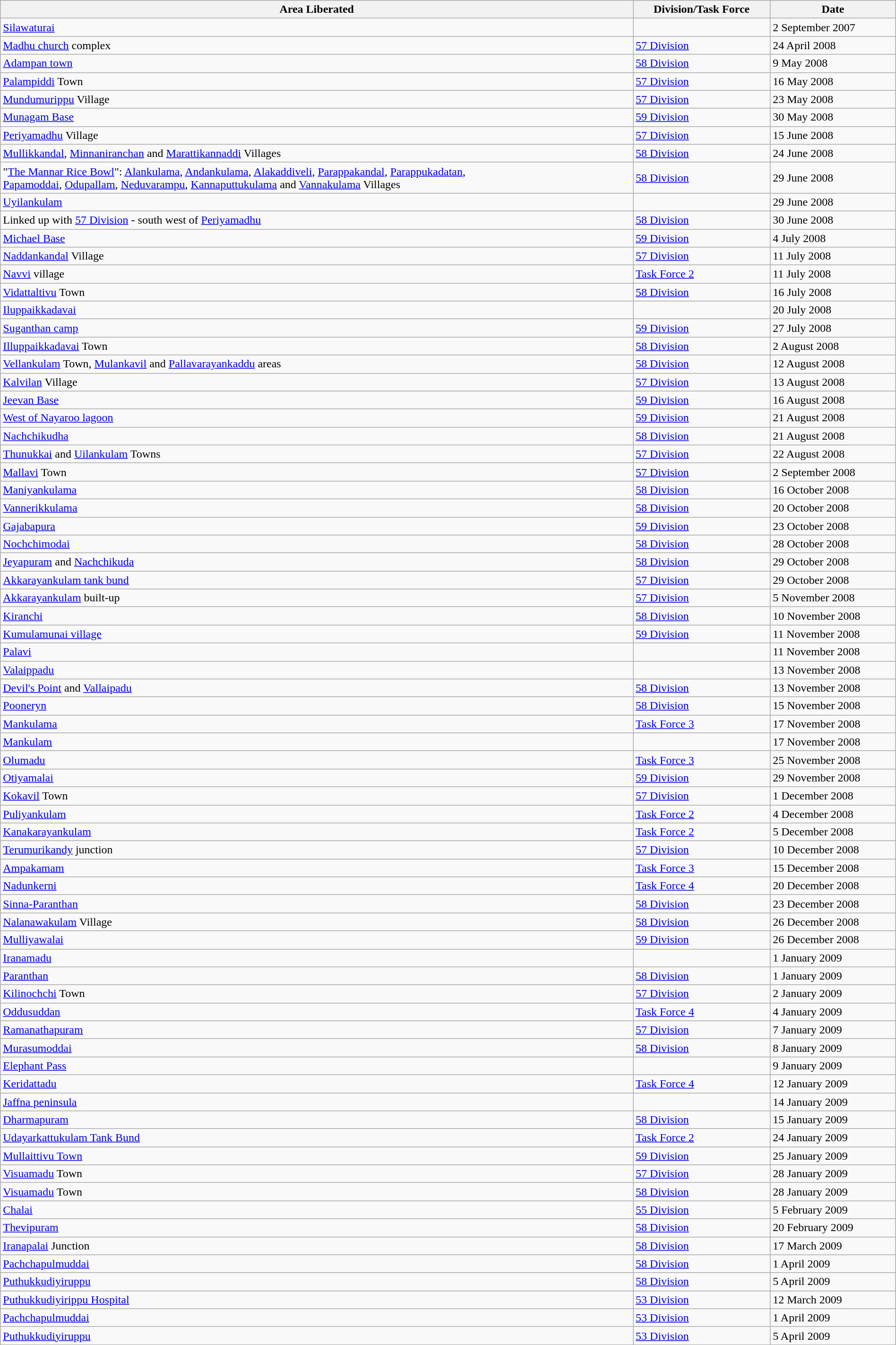<table class="wikitable" width="100%" border="1">
<tr>
<th>Area Liberated</th>
<th>Division/Task Force</th>
<th>Date</th>
</tr>
<tr>
<td><a href='#'>Silawaturai</a></td>
<td></td>
<td>2 September 2007</td>
</tr>
<tr>
<td><a href='#'>Madhu church</a> complex</td>
<td><a href='#'>57 Division</a></td>
<td>24 April 2008</td>
</tr>
<tr>
<td><a href='#'>Adampan town</a></td>
<td><a href='#'>58 Division</a></td>
<td>9 May 2008</td>
</tr>
<tr>
<td><a href='#'>Palampiddi</a> Town</td>
<td><a href='#'>57 Division</a></td>
<td>16 May 2008</td>
</tr>
<tr>
<td><a href='#'>Mundumurippu</a> Village</td>
<td><a href='#'>57 Division</a></td>
<td>23 May 2008</td>
</tr>
<tr>
<td><a href='#'>Munagam Base</a></td>
<td><a href='#'>59 Division</a></td>
<td>30 May 2008</td>
</tr>
<tr>
<td><a href='#'>Periyamadhu</a> Village</td>
<td><a href='#'>57 Division</a></td>
<td>15 June 2008</td>
</tr>
<tr>
<td><a href='#'>Mullikkandal</a>, <a href='#'>Minnaniranchan</a> and <a href='#'>Marattikannaddi</a> Villages</td>
<td><a href='#'>58 Division</a></td>
<td>24 June 2008</td>
</tr>
<tr>
<td>"<a href='#'>The Mannar Rice Bowl</a>": <a href='#'>Alankulama</a>, <a href='#'>Andankulama</a>, <a href='#'>Alakaddiveli</a>, <a href='#'>Parappakandal</a>, <a href='#'>Parappukadatan</a>,<br><a href='#'>Papamoddai</a>, <a href='#'>Odupallam</a>, <a href='#'>Neduvarampu</a>, <a href='#'>Kannaputtukulama</a> and <a href='#'>Vannakulama</a> Villages</td>
<td><a href='#'>58 Division</a></td>
<td>29 June 2008</td>
</tr>
<tr>
<td><a href='#'>Uyilankulam</a></td>
<td></td>
<td>29 June 2008</td>
</tr>
<tr>
<td>Linked up with <a href='#'>57 Division</a> - south west of <a href='#'>Periyamadhu</a></td>
<td><a href='#'>58 Division</a></td>
<td>30 June 2008</td>
</tr>
<tr>
<td><a href='#'>Michael Base</a></td>
<td><a href='#'>59 Division</a></td>
<td>4 July 2008</td>
</tr>
<tr>
<td><a href='#'>Naddankandal</a> Village</td>
<td><a href='#'>57 Division</a></td>
<td>11 July 2008</td>
</tr>
<tr>
<td><a href='#'>Navvi</a> village</td>
<td><a href='#'>Task Force 2</a></td>
<td>11 July 2008</td>
</tr>
<tr>
<td><a href='#'>Vidattaltivu</a> Town</td>
<td><a href='#'>58 Division</a></td>
<td>16 July 2008</td>
</tr>
<tr>
<td><a href='#'>Iluppaikkadavai</a></td>
<td></td>
<td>20 July 2008</td>
</tr>
<tr>
<td><a href='#'>Suganthan camp</a></td>
<td><a href='#'>59 Division</a></td>
<td>27 July 2008</td>
</tr>
<tr>
<td><a href='#'>Illuppaikkadavai</a> Town</td>
<td><a href='#'>58 Division</a></td>
<td>2 August 2008</td>
</tr>
<tr>
<td><a href='#'>Vellankulam</a> Town, <a href='#'>Mulankavil</a> and <a href='#'>Pallavarayankaddu</a> areas</td>
<td><a href='#'>58 Division</a></td>
<td>12 August 2008</td>
</tr>
<tr>
<td><a href='#'>Kalvilan</a> Village</td>
<td><a href='#'>57 Division</a></td>
<td>13 August 2008</td>
</tr>
<tr>
<td><a href='#'>Jeevan Base</a></td>
<td><a href='#'>59 Division</a></td>
<td>16 August 2008</td>
</tr>
<tr>
<td><a href='#'>West of Nayaroo lagoon</a></td>
<td><a href='#'>59 Division</a></td>
<td>21 August 2008</td>
</tr>
<tr>
<td><a href='#'>Nachchikudha</a></td>
<td><a href='#'>58 Division</a></td>
<td>21 August 2008</td>
</tr>
<tr>
<td><a href='#'>Thunukkai</a> and <a href='#'>Uilankulam</a> Towns</td>
<td><a href='#'>57 Division</a></td>
<td>22 August 2008</td>
</tr>
<tr>
<td><a href='#'>Mallavi</a> Town</td>
<td><a href='#'>57 Division</a></td>
<td>2 September 2008</td>
</tr>
<tr>
<td><a href='#'>Maniyankulama</a></td>
<td><a href='#'>58 Division</a></td>
<td>16 October 2008</td>
</tr>
<tr>
<td><a href='#'>Vannerikkulama</a></td>
<td><a href='#'>58 Division</a></td>
<td>20 October 2008</td>
</tr>
<tr>
<td><a href='#'>Gajabapura</a></td>
<td><a href='#'>59 Division</a></td>
<td>23 October 2008</td>
</tr>
<tr>
<td><a href='#'>Nochchimodai</a></td>
<td><a href='#'>58 Division</a></td>
<td>28 October 2008</td>
</tr>
<tr>
<td><a href='#'>Jeyapuram</a> and <a href='#'>Nachchikuda</a></td>
<td><a href='#'>58 Division</a></td>
<td>29 October 2008</td>
</tr>
<tr>
<td><a href='#'>Akkarayankulam tank bund</a></td>
<td><a href='#'>57 Division</a></td>
<td>29 October 2008</td>
</tr>
<tr>
<td><a href='#'>Akkarayankulam</a> built-up</td>
<td><a href='#'>57 Division</a></td>
<td>5 November 2008</td>
</tr>
<tr>
<td><a href='#'>Kiranchi</a></td>
<td><a href='#'>58 Division</a></td>
<td>10 November 2008</td>
</tr>
<tr>
<td><a href='#'>Kumulamunai village</a></td>
<td><a href='#'>59 Division</a></td>
<td>11 November 2008</td>
</tr>
<tr>
<td><a href='#'>Palavi</a></td>
<td></td>
<td>11 November 2008</td>
</tr>
<tr>
<td><a href='#'>Valaippadu</a></td>
<td></td>
<td>13 November 2008</td>
</tr>
<tr>
<td><a href='#'>Devil's Point</a> and <a href='#'>Vallaipadu</a></td>
<td><a href='#'>58 Division</a></td>
<td>13 November 2008</td>
</tr>
<tr>
<td><a href='#'>Pooneryn</a></td>
<td><a href='#'>58 Division</a></td>
<td>15 November 2008</td>
</tr>
<tr>
<td><a href='#'>Mankulama</a></td>
<td><a href='#'>Task Force 3</a></td>
<td>17 November 2008</td>
</tr>
<tr>
<td><a href='#'>Mankulam</a></td>
<td></td>
<td>17 November 2008</td>
</tr>
<tr>
<td><a href='#'>Olumadu</a></td>
<td><a href='#'>Task Force 3</a></td>
<td>25 November 2008</td>
</tr>
<tr>
<td><a href='#'>Otiyamalai</a></td>
<td><a href='#'>59 Division</a></td>
<td>29 November 2008</td>
</tr>
<tr>
<td><a href='#'>Kokavil</a> Town</td>
<td><a href='#'>57 Division</a></td>
<td>1 December 2008</td>
</tr>
<tr>
<td><a href='#'>Puliyankulam</a></td>
<td><a href='#'>Task Force 2</a></td>
<td>4 December 2008</td>
</tr>
<tr>
<td><a href='#'>Kanakarayankulam</a></td>
<td><a href='#'>Task Force 2</a></td>
<td>5 December 2008</td>
</tr>
<tr>
<td><a href='#'>Terumurikandy</a> junction</td>
<td><a href='#'>57 Division</a></td>
<td>10 December 2008</td>
</tr>
<tr>
<td><a href='#'>Ampakamam</a></td>
<td><a href='#'>Task Force 3</a></td>
<td>15 December 2008</td>
</tr>
<tr>
<td><a href='#'>Nadunkerni</a></td>
<td><a href='#'>Task Force 4</a></td>
<td>20 December 2008</td>
</tr>
<tr>
<td><a href='#'>Sinna-Paranthan</a></td>
<td><a href='#'>58 Division</a></td>
<td>23 December 2008</td>
</tr>
<tr>
<td><a href='#'>Nalanawakulam</a> Village</td>
<td><a href='#'>58 Division</a></td>
<td>26 December 2008</td>
</tr>
<tr>
<td><a href='#'>Mulliyawalai</a></td>
<td><a href='#'>59 Division</a></td>
<td>26 December 2008</td>
</tr>
<tr>
<td><a href='#'>Iranamadu</a></td>
<td></td>
<td>1 January 2009</td>
</tr>
<tr>
<td><a href='#'>Paranthan</a></td>
<td><a href='#'>58 Division</a></td>
<td>1 January 2009</td>
</tr>
<tr>
<td><a href='#'>Kilinochchi</a> Town</td>
<td><a href='#'>57 Division</a></td>
<td>2 January 2009</td>
</tr>
<tr>
<td><a href='#'>Oddusuddan</a></td>
<td><a href='#'>Task Force 4</a></td>
<td>4 January 2009</td>
</tr>
<tr>
<td><a href='#'>Ramanathapuram</a></td>
<td><a href='#'>57 Division</a></td>
<td>7 January 2009</td>
</tr>
<tr>
<td><a href='#'>Murasumoddai</a></td>
<td><a href='#'>58 Division</a></td>
<td>8 January 2009</td>
</tr>
<tr>
<td><a href='#'>Elephant Pass</a></td>
<td></td>
<td>9 January 2009</td>
</tr>
<tr>
<td><a href='#'>Keridattadu</a></td>
<td><a href='#'>Task Force 4</a></td>
<td>12 January 2009</td>
</tr>
<tr>
<td><a href='#'>Jaffna peninsula</a></td>
<td></td>
<td>14 January 2009</td>
</tr>
<tr>
<td><a href='#'>Dharmapuram</a></td>
<td><a href='#'>58 Division</a></td>
<td>15 January 2009</td>
</tr>
<tr>
<td><a href='#'>Udayarkattukulam Tank Bund</a></td>
<td><a href='#'>Task Force 2</a></td>
<td>24 January 2009</td>
</tr>
<tr>
<td><a href='#'>Mullaittivu Town</a></td>
<td><a href='#'>59 Division</a></td>
<td>25 January 2009</td>
</tr>
<tr>
<td><a href='#'>Visuamadu</a> Town</td>
<td><a href='#'>57 Division</a></td>
<td>28 January 2009</td>
</tr>
<tr>
<td><a href='#'>Visuamadu</a> Town</td>
<td><a href='#'>58 Division</a></td>
<td>28 January 2009</td>
</tr>
<tr>
<td><a href='#'>Chalai</a></td>
<td><a href='#'>55 Division</a></td>
<td>5 February 2009</td>
</tr>
<tr>
<td><a href='#'>Thevipuram</a></td>
<td><a href='#'>58 Division</a></td>
<td>20 February 2009</td>
</tr>
<tr>
<td><a href='#'>Iranapalai</a> Junction</td>
<td><a href='#'>58 Division</a></td>
<td>17 March 2009</td>
</tr>
<tr>
<td><a href='#'>Pachchapulmuddai</a></td>
<td><a href='#'>58 Division</a></td>
<td>1 April 2009</td>
</tr>
<tr>
<td><a href='#'>Puthukkudiyiruppu</a></td>
<td><a href='#'>58 Division</a></td>
<td>5 April 2009</td>
</tr>
<tr>
<td><a href='#'>Puthukkudiyirippu Hospital</a></td>
<td><a href='#'>53 Division</a></td>
<td>12 March 2009</td>
</tr>
<tr>
<td><a href='#'>Pachchapulmuddai</a></td>
<td><a href='#'>53 Division</a></td>
<td>1 April 2009</td>
</tr>
<tr>
<td><a href='#'>Puthukkudiyiruppu</a></td>
<td><a href='#'>53 Division</a></td>
<td>5 April 2009</td>
</tr>
</table>
